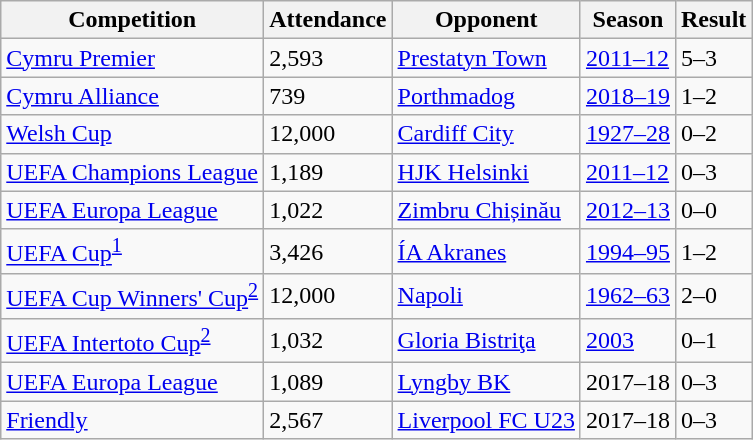<table class="wikitable sortable">
<tr>
<th>Competition</th>
<th>Attendance</th>
<th>Opponent</th>
<th>Season</th>
<th>Result</th>
</tr>
<tr>
<td><a href='#'>Cymru Premier</a></td>
<td>2,593</td>
<td> <a href='#'>Prestatyn Town</a></td>
<td><a href='#'>2011–12</a></td>
<td>5–3</td>
</tr>
<tr>
<td><a href='#'>Cymru Alliance</a></td>
<td>739</td>
<td> <a href='#'>Porthmadog</a></td>
<td><a href='#'>2018–19</a></td>
<td>1–2</td>
</tr>
<tr>
<td><a href='#'>Welsh Cup</a></td>
<td>12,000</td>
<td> <a href='#'>Cardiff City</a></td>
<td><a href='#'>1927–28</a></td>
<td>0–2</td>
</tr>
<tr>
<td><a href='#'>UEFA Champions League</a></td>
<td>1,189</td>
<td> <a href='#'>HJK Helsinki</a></td>
<td><a href='#'>2011–12</a></td>
<td>0–3</td>
</tr>
<tr>
<td><a href='#'>UEFA Europa League</a></td>
<td>1,022</td>
<td> <a href='#'>Zimbru Chișinău</a></td>
<td><a href='#'>2012–13</a></td>
<td>0–0</td>
</tr>
<tr>
<td><a href='#'>UEFA Cup</a><sup><a href='#'>1</a></sup></td>
<td>3,426</td>
<td> <a href='#'>ÍA Akranes</a></td>
<td><a href='#'>1994–95</a></td>
<td>1–2</td>
</tr>
<tr>
<td><a href='#'>UEFA Cup Winners' Cup</a><sup><a href='#'>2</a></sup></td>
<td>12,000</td>
<td> <a href='#'>Napoli</a></td>
<td><a href='#'>1962–63</a></td>
<td>2–0</td>
</tr>
<tr>
<td><a href='#'>UEFA Intertoto Cup</a><sup><a href='#'>2</a></sup></td>
<td>1,032</td>
<td> <a href='#'>Gloria Bistriţa</a></td>
<td><a href='#'>2003</a></td>
<td>0–1</td>
</tr>
<tr>
<td><a href='#'>UEFA Europa League</a></td>
<td>1,089</td>
<td> <a href='#'>Lyngby BK</a></td>
<td>2017–18</td>
<td>0–3</td>
</tr>
<tr>
<td><a href='#'>Friendly</a></td>
<td>2,567</td>
<td> <a href='#'>Liverpool FC U23</a></td>
<td>2017–18</td>
<td>0–3</td>
</tr>
</table>
